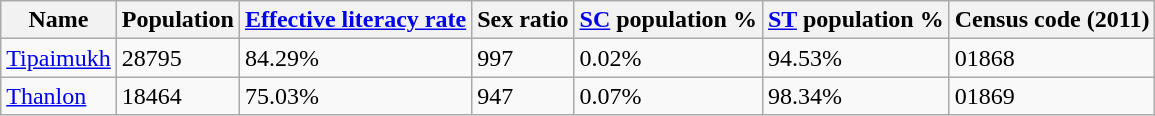<table class="wikitable sortable">
<tr>
<th>Name</th>
<th>Population</th>
<th><a href='#'>Effective literacy rate</a></th>
<th>Sex ratio</th>
<th><a href='#'>SC</a> population %</th>
<th><a href='#'>ST</a> population %</th>
<th>Census code (2011)</th>
</tr>
<tr>
<td><a href='#'>Tipaimukh</a></td>
<td>28795</td>
<td>84.29%</td>
<td>997</td>
<td>0.02%</td>
<td>94.53%</td>
<td>01868</td>
</tr>
<tr>
<td><a href='#'>Thanlon</a></td>
<td>18464</td>
<td>75.03%</td>
<td>947</td>
<td>0.07%</td>
<td>98.34%</td>
<td>01869</td>
</tr>
</table>
